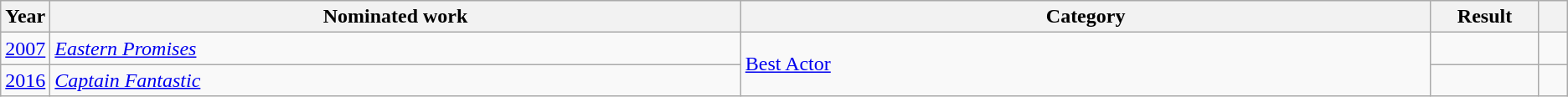<table class="wikitable sortable">
<tr>
<th scope="col" style="width:1em;">Year</th>
<th scope="col" style="width:35em;">Nominated work</th>
<th scope="col" style="width:35em;">Category</th>
<th scope="col" style="width:5em;">Result</th>
<th scope="col" style="width:1em;" class="unsortable"></th>
</tr>
<tr>
<td><a href='#'>2007</a></td>
<td><em><a href='#'>Eastern Promises</a></em></td>
<td rowspan="2"><a href='#'>Best Actor</a></td>
<td></td>
<td style="text-align:center;"></td>
</tr>
<tr>
<td><a href='#'>2016</a></td>
<td><em><a href='#'>Captain Fantastic</a></em></td>
<td></td>
<td style="text-align:center;"></td>
</tr>
</table>
